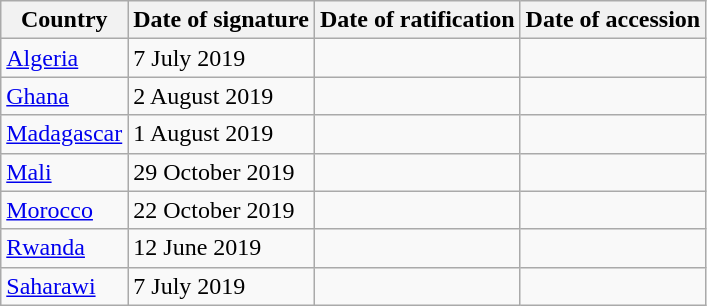<table class="wikitable sortable">
<tr>
<th>Country</th>
<th>Date of signature</th>
<th>Date of ratification</th>
<th>Date of accession</th>
</tr>
<tr>
<td><a href='#'>Algeria</a></td>
<td>7 July 2019</td>
<td></td>
<td></td>
</tr>
<tr>
<td><a href='#'>Ghana</a></td>
<td>2 August 2019</td>
<td></td>
<td></td>
</tr>
<tr>
<td><a href='#'>Madagascar</a></td>
<td>1 August 2019</td>
<td></td>
<td></td>
</tr>
<tr>
<td><a href='#'>Mali</a></td>
<td>29 October 2019</td>
<td></td>
<td></td>
</tr>
<tr>
<td><a href='#'>Morocco</a></td>
<td>22 October 2019</td>
<td></td>
<td></td>
</tr>
<tr>
<td><a href='#'>Rwanda</a></td>
<td>12 June 2019</td>
<td></td>
<td></td>
</tr>
<tr>
<td><a href='#'>Saharawi</a></td>
<td>7 July 2019</td>
<td></td>
<td></td>
</tr>
</table>
